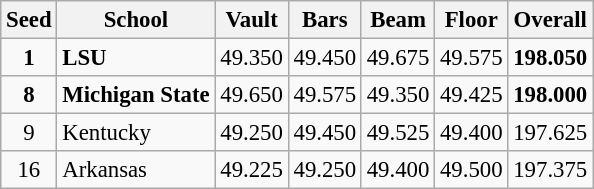<table class="wikitable" style="white-space:nowrap; font-size:95%; text-align:center">
<tr>
<th>Seed</th>
<th>School</th>
<th>Vault</th>
<th>Bars</th>
<th>Beam</th>
<th>Floor</th>
<th>Overall</th>
</tr>
<tr>
<td><strong>1</strong></td>
<td align=left><strong>LSU</strong></td>
<td>49.350</td>
<td>49.450</td>
<td>49.675</td>
<td>49.575</td>
<td><strong>198.050</strong></td>
</tr>
<tr>
<td><strong>8</strong></td>
<td align=left><strong>Michigan State</strong></td>
<td>49.650</td>
<td>49.575</td>
<td>49.350</td>
<td>49.425</td>
<td><strong>198.000</strong></td>
</tr>
<tr>
<td>9</td>
<td align=left>Kentucky</td>
<td>49.250</td>
<td>49.450</td>
<td>49.525</td>
<td>49.400</td>
<td>197.625</td>
</tr>
<tr>
<td>16</td>
<td align=left>Arkansas</td>
<td>49.225</td>
<td>49.250</td>
<td>49.400</td>
<td>49.500</td>
<td>197.375</td>
</tr>
</table>
